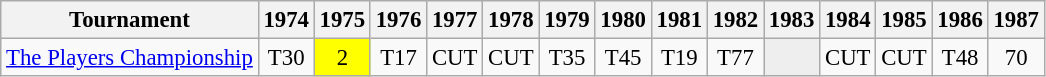<table class="wikitable" style="font-size:95%;text-align:center;">
<tr>
<th>Tournament</th>
<th>1974</th>
<th>1975</th>
<th>1976</th>
<th>1977</th>
<th>1978</th>
<th>1979</th>
<th>1980</th>
<th>1981</th>
<th>1982</th>
<th>1983</th>
<th>1984</th>
<th>1985</th>
<th>1986</th>
<th>1987</th>
</tr>
<tr>
<td align=left><a href='#'>The Players Championship</a></td>
<td>T30</td>
<td style="background:yellow;">2</td>
<td>T17</td>
<td>CUT</td>
<td>CUT</td>
<td>T35</td>
<td>T45</td>
<td>T19</td>
<td>T77</td>
<td style="background:#eeeeee;"></td>
<td>CUT</td>
<td>CUT</td>
<td>T48</td>
<td>70</td>
</tr>
</table>
